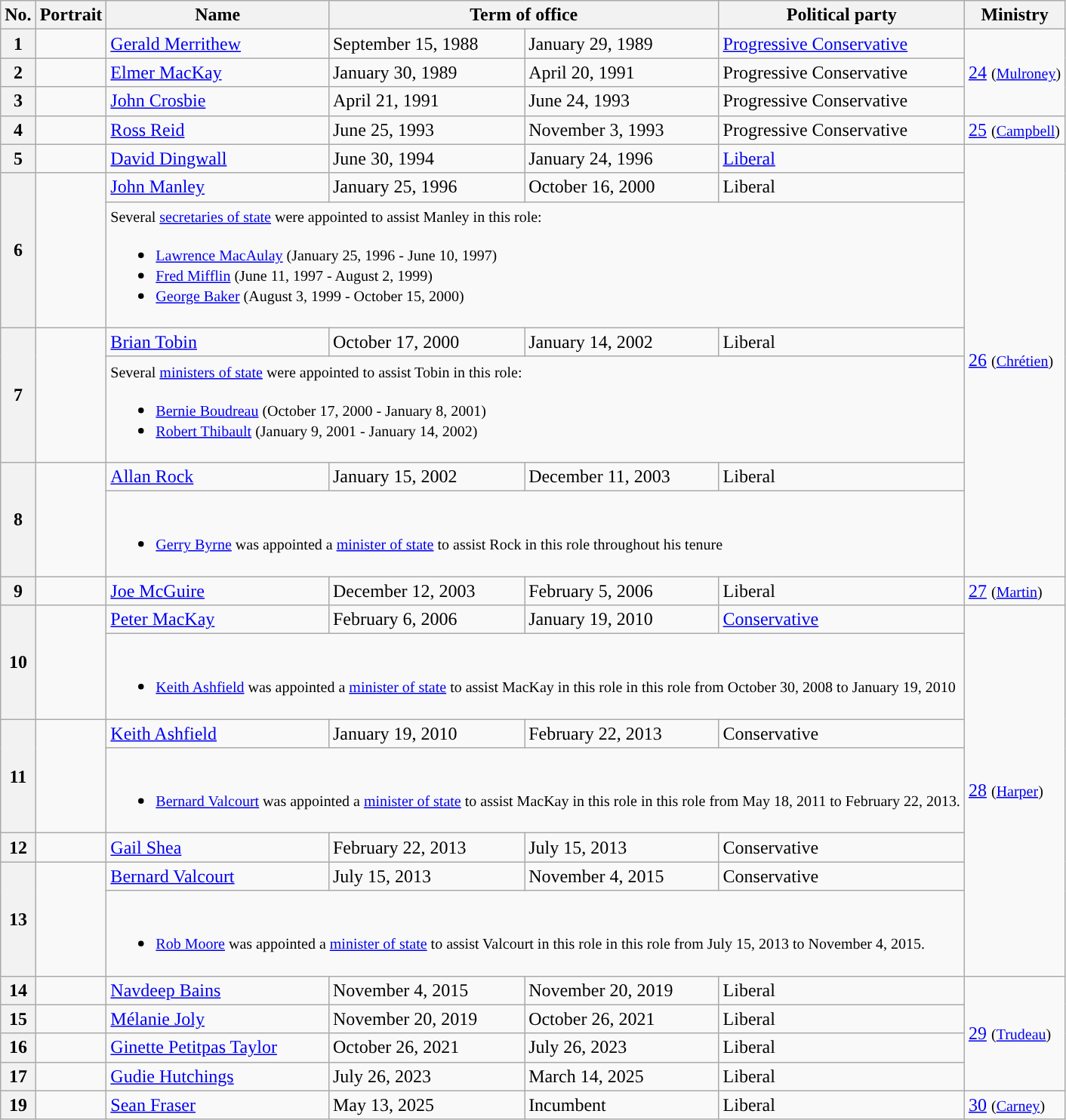<table class="wikitable">
<tr>
<th>No.</th>
<th>Portrait</th>
<th>Name</th>
<th colspan=2>Term of office</th>
<th>Political party</th>
<th>Ministry</th>
</tr>
<tr>
<th style="background:">1</th>
<td></td>
<td><a href='#'>Gerald Merrithew</a></td>
<td>September 15, 1988</td>
<td>January 29, 1989</td>
<td><a href='#'>Progressive Conservative</a></td>
<td rowspan=3><a href='#'>24</a> <small>(<a href='#'>Mulroney</a>)</small></td>
</tr>
<tr>
<th style="background:">2</th>
<td></td>
<td><a href='#'>Elmer MacKay</a></td>
<td>January 30, 1989</td>
<td>April 20, 1991</td>
<td>Progressive Conservative</td>
</tr>
<tr>
<th style="background:">3</th>
<td></td>
<td><a href='#'>John Crosbie</a></td>
<td>April 21, 1991</td>
<td>June 24, 1993</td>
<td>Progressive Conservative</td>
</tr>
<tr>
<th style="background:">4</th>
<td></td>
<td><a href='#'>Ross Reid</a></td>
<td>June 25, 1993</td>
<td>November 3, 1993</td>
<td>Progressive Conservative</td>
<td><a href='#'>25</a> <small>(<a href='#'>Campbell</a>)</small></td>
</tr>
<tr>
<th style="background:">5</th>
<td></td>
<td><a href='#'>David Dingwall</a></td>
<td>June 30, 1994</td>
<td>January 24, 1996</td>
<td><a href='#'>Liberal</a></td>
<td rowspan=7><a href='#'>26</a> <small>(<a href='#'>Chrétien</a>)</small></td>
</tr>
<tr>
<th rowspan=2 style="background:">6</th>
<td rowspan=2></td>
<td><a href='#'>John Manley</a></td>
<td>January 25, 1996</td>
<td>October 16, 2000</td>
<td>Liberal</td>
</tr>
<tr>
<td colspan=4><small>Several <a href='#'>secretaries of state</a> were appointed to assist Manley in this role:</small><br><ul><li><small><a href='#'>Lawrence MacAulay</a> (January 25, 1996 - June 10, 1997)</small></li><li><small><a href='#'>Fred Mifflin</a> (June 11, 1997 - August 2, 1999)</small></li><li><small><a href='#'>George Baker</a> (August 3, 1999 - October 15, 2000)</small></li></ul></td>
</tr>
<tr>
<th rowspan=2 style="background:">7</th>
<td rowspan=2></td>
<td><a href='#'>Brian Tobin</a></td>
<td>October 17, 2000</td>
<td>January 14, 2002</td>
<td>Liberal</td>
</tr>
<tr>
<td colspan=4><small>Several <a href='#'>ministers of state</a> were appointed to assist Tobin in this role:</small><br><ul><li><small><a href='#'>Bernie Boudreau</a> (October 17, 2000 - January 8, 2001)</small></li><li><small><a href='#'>Robert Thibault</a> (January 9, 2001 - January 14, 2002)</small></li></ul></td>
</tr>
<tr>
<th rowspan=2 style="background:">8</th>
<td rowspan=2></td>
<td><a href='#'>Allan Rock</a></td>
<td>January 15, 2002</td>
<td>December 11, 2003</td>
<td>Liberal</td>
</tr>
<tr>
<td colspan=4><br><ul><li><small><a href='#'>Gerry Byrne</a> was appointed a <a href='#'>minister of state</a> to assist Rock in this role throughout his tenure</small></li></ul></td>
</tr>
<tr>
<th style="background:">9</th>
<td></td>
<td><a href='#'>Joe McGuire</a></td>
<td>December 12, 2003</td>
<td>February 5, 2006</td>
<td>Liberal</td>
<td><a href='#'>27</a> <small>(<a href='#'>Martin</a>)</small></td>
</tr>
<tr>
<th rowspan=2 style="background:">10</th>
<td rowspan=2></td>
<td><a href='#'>Peter MacKay</a></td>
<td>February 6, 2006</td>
<td>January 19, 2010</td>
<td><a href='#'>Conservative</a></td>
<td rowspan=7><a href='#'>28</a> <small>(<a href='#'>Harper</a>)</small></td>
</tr>
<tr>
<td colspan=4><br><ul><li><small><a href='#'>Keith Ashfield</a> was appointed a <a href='#'>minister of state</a> to assist MacKay in this role in this role from October 30, 2008 to January 19, 2010</small></li></ul></td>
</tr>
<tr>
<th rowspan=2 style="background:">11</th>
<td rowspan=2></td>
<td><a href='#'>Keith Ashfield</a></td>
<td>January 19, 2010</td>
<td>February 22, 2013</td>
<td>Conservative</td>
</tr>
<tr>
<td colspan=4><br><ul><li><small><a href='#'>Bernard Valcourt</a> was appointed a <a href='#'>minister of state</a> to assist MacKay in this role in this role from May 18, 2011 to February 22, 2013.</small></li></ul></td>
</tr>
<tr>
<th style="background:">12</th>
<td></td>
<td><a href='#'>Gail Shea</a></td>
<td>February 22, 2013</td>
<td>July 15, 2013</td>
<td>Conservative</td>
</tr>
<tr>
<th rowspan=2 style="background:">13</th>
<td rowspan=2></td>
<td><a href='#'>Bernard Valcourt</a></td>
<td>July 15, 2013</td>
<td>November 4, 2015</td>
<td>Conservative</td>
</tr>
<tr>
<td colspan=4><br><ul><li><small><a href='#'>Rob Moore</a> was appointed a <a href='#'>minister of state</a> to assist Valcourt in this role in this role from July 15, 2013 to November 4, 2015.</small></li></ul></td>
</tr>
<tr>
<th style="background:">14</th>
<td></td>
<td><a href='#'>Navdeep Bains</a></td>
<td>November 4, 2015</td>
<td>November 20, 2019</td>
<td>Liberal</td>
<td rowspan="4"><a href='#'>29</a> <small>(<a href='#'>Trudeau</a>)</small></td>
</tr>
<tr>
<th style="background:">15</th>
<td></td>
<td><a href='#'>Mélanie Joly</a></td>
<td>November 20, 2019</td>
<td>October 26, 2021</td>
<td>Liberal</td>
</tr>
<tr>
<th style="background:">16</th>
<td></td>
<td><a href='#'>Ginette Petitpas Taylor</a></td>
<td>October 26, 2021</td>
<td>July 26, 2023</td>
<td>Liberal</td>
</tr>
<tr>
<th style="background:">17</th>
<td></td>
<td><a href='#'>Gudie Hutchings</a></td>
<td>July 26, 2023</td>
<td>March 14, 2025</td>
<td>Liberal</td>
</tr>
<tr>
<th style="background:">19</th>
<td></td>
<td><a href='#'>Sean Fraser</a></td>
<td>May 13, 2025</td>
<td>Incumbent</td>
<td>Liberal</td>
<td><a href='#'>30</a> <small>(<a href='#'>Carney</a>)</small></td>
</tr>
</table>
